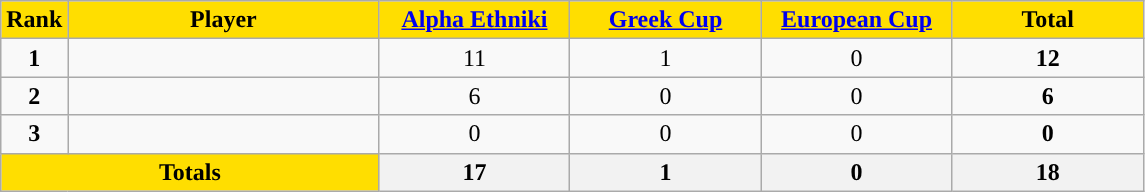<table class="wikitable sortable" style="text-align:center">
<tr>
<th style="background:#FFDE00">Rank</th>
<th width=200 style="background:#FFDE00">Player</th>
<th width=120 style="background:#FFDE00"><a href='#'>Alpha Ethniki</a></th>
<th width=120 style="background:#FFDE00"><a href='#'>Greek Cup</a></th>
<th width=120 style="background:#FFDE00"><a href='#'>European Cup</a></th>
<th width=120 style="background:#FFDE00">Total</th>
</tr>
<tr>
<td><strong>1</strong></td>
<td align=left></td>
<td>11</td>
<td>1</td>
<td>0</td>
<td><strong>12</strong></td>
</tr>
<tr>
<td><strong>2</strong></td>
<td align=left></td>
<td>6</td>
<td>0</td>
<td>0</td>
<td><strong>6</strong></td>
</tr>
<tr>
<td><strong>3</strong></td>
<td align=left></td>
<td>0</td>
<td>0</td>
<td>0</td>
<td><strong>0</strong></td>
</tr>
<tr class="sortbottom">
<th colspan=2 style="background:#FFDE00"><strong>Totals</strong></th>
<th><strong>17</strong></th>
<th><strong> 1</strong></th>
<th><strong> 0</strong></th>
<th><strong>18</strong></th>
</tr>
</table>
